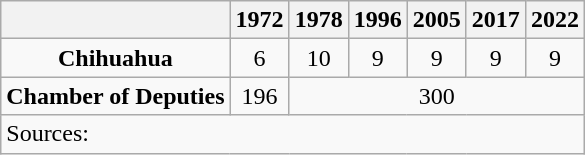<table class="wikitable mw-collapsible" style="text-align: center">
<tr>
<th></th>
<th>1972</th>
<th>1978</th>
<th>1996</th>
<th>2005</th>
<th>2017</th>
<th>2022</th>
</tr>
<tr>
<td><strong>Chihuahua</strong></td>
<td>6</td>
<td>10</td>
<td>9</td>
<td>9</td>
<td>9</td>
<td>9</td>
</tr>
<tr>
<td><strong>Chamber of Deputies</strong></td>
<td>196</td>
<td colspan=5>300</td>
</tr>
<tr>
<td colspan=7 style="text-align: left">Sources: </td>
</tr>
</table>
